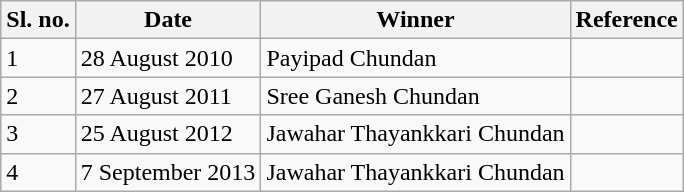<table class="wikitable">
<tr>
<th>Sl. no.</th>
<th>Date</th>
<th>Winner</th>
<th>Reference</th>
</tr>
<tr>
<td>1</td>
<td>28 August 2010</td>
<td>Payipad Chundan</td>
<td></td>
</tr>
<tr>
<td>2</td>
<td>27 August 2011</td>
<td>Sree Ganesh Chundan</td>
<td></td>
</tr>
<tr>
<td>3</td>
<td>25 August 2012</td>
<td>Jawahar Thayankkari Chundan</td>
<td></td>
</tr>
<tr>
<td>4</td>
<td>7 September 2013</td>
<td>Jawahar Thayankkari Chundan</td>
<td></td>
</tr>
</table>
